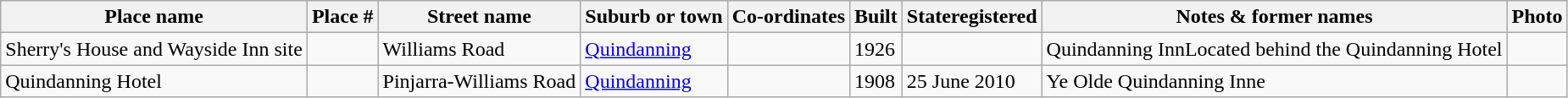<table class="wikitable sortable">
<tr>
<th>Place name</th>
<th>Place #</th>
<th>Street name</th>
<th>Suburb or town</th>
<th>Co-ordinates</th>
<th>Built</th>
<th>Stateregistered</th>
<th class="unsortable">Notes & former names</th>
<th class="unsortable">Photo</th>
</tr>
<tr>
<td>Sherry's House and Wayside Inn site</td>
<td></td>
<td>Williams Road</td>
<td><a href='#'>Quindanning</a></td>
<td></td>
<td>1926</td>
<td></td>
<td>Quindanning InnLocated behind the Quindanning Hotel</td>
<td></td>
</tr>
<tr>
<td>Quindanning Hotel</td>
<td></td>
<td>Pinjarra-Williams Road</td>
<td><a href='#'>Quindanning</a></td>
<td></td>
<td>1908</td>
<td>25 June 2010</td>
<td>Ye Olde Quindanning Inne</td>
<td></td>
</tr>
</table>
